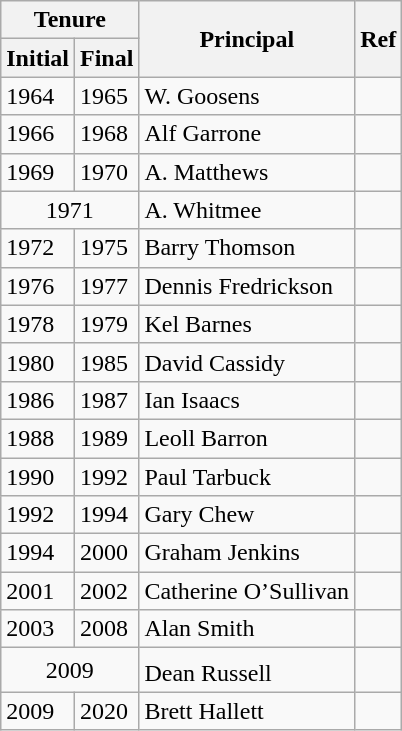<table class="wikitable sortable">
<tr>
<th colspan=2>Tenure</th>
<th rowspan=2>Principal</th>
<th rowspan=2>Ref</th>
</tr>
<tr>
<th>Initial</th>
<th>Final</th>
</tr>
<tr>
<td>1964</td>
<td>1965</td>
<td>W. Goosens</td>
<td></td>
</tr>
<tr>
<td>1966</td>
<td>1968</td>
<td>Alf Garrone</td>
<td></td>
</tr>
<tr>
<td>1969</td>
<td>1970</td>
<td>A. Matthews</td>
<td></td>
</tr>
<tr>
<td colspan=2 style="text-align:center">1971</td>
<td>A. Whitmee</td>
<td></td>
</tr>
<tr>
<td>1972</td>
<td>1975</td>
<td>Barry Thomson</td>
<td></td>
</tr>
<tr>
<td>1976</td>
<td>1977</td>
<td>Dennis Fredrickson</td>
<td></td>
</tr>
<tr>
<td>1978</td>
<td>1979</td>
<td>Kel Barnes</td>
<td></td>
</tr>
<tr>
<td>1980</td>
<td>1985</td>
<td>David Cassidy</td>
<td></td>
</tr>
<tr>
<td>1986</td>
<td>1987</td>
<td>Ian Isaacs</td>
<td></td>
</tr>
<tr>
<td>1988</td>
<td>1989</td>
<td>Leoll Barron</td>
<td></td>
</tr>
<tr>
<td>1990</td>
<td>1992</td>
<td>Paul Tarbuck</td>
<td></td>
</tr>
<tr>
<td>1992</td>
<td>1994</td>
<td>Gary Chew</td>
<td></td>
</tr>
<tr>
<td>1994</td>
<td>2000</td>
<td>Graham Jenkins</td>
<td></td>
</tr>
<tr>
<td>2001</td>
<td>2002</td>
<td>Catherine O’Sullivan</td>
<td></td>
</tr>
<tr>
<td>2003</td>
<td>2008</td>
<td>Alan Smith</td>
<td></td>
</tr>
<tr>
<td colspan=2 style="text-align:center">2009</td>
<td>Dean Russell <sup></sup></td>
<td></td>
</tr>
<tr>
<td>2009</td>
<td>2020</td>
<td>Brett Hallett</td>
<td></td>
</tr>
</table>
